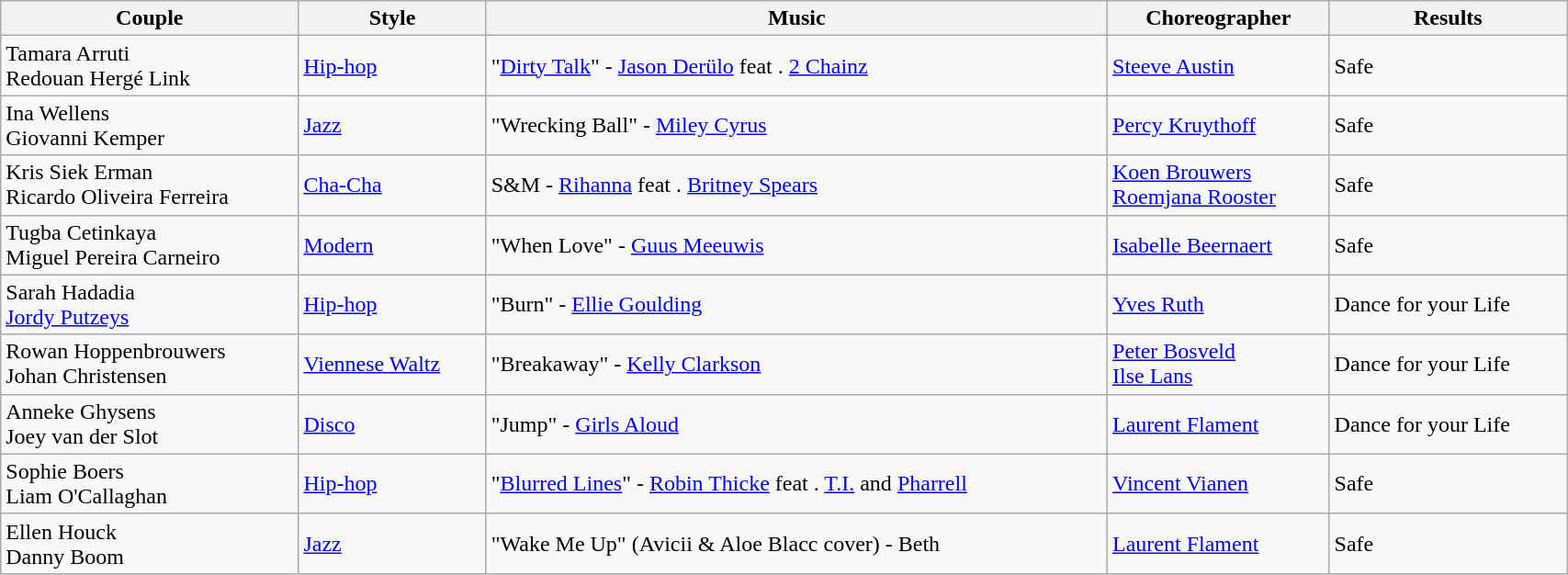<table Class="wikitable" width="90%">
<tr>
<th>Couple</th>
<th>Style</th>
<th>Music</th>
<th>Choreographer</th>
<th>Results</th>
</tr>
<tr>
<td>Tamara Arruti <br> Redouan Hergé Link</td>
<td><a href='#'>Hip-hop</a></td>
<td>"<a href='#'>Dirty Talk</a>" - <a href='#'>Jason Derülo</a> feat . <a href='#'>2 Chainz</a></td>
<td><a href='#'>Steeve Austin</a></td>
<td>Safe</td>
</tr>
<tr>
<td>Ina Wellens <br> Giovanni Kemper</td>
<td><a href='#'>Jazz</a></td>
<td>"Wrecking Ball" - <a href='#'>Miley Cyrus</a></td>
<td><a href='#'>Percy Kruythoff</a></td>
<td>Safe</td>
</tr>
<tr>
<td>Kris Siek Erman <br> Ricardo Oliveira Ferreira</td>
<td><a href='#'>Cha-Cha</a></td>
<td>S&M - <a href='#'>Rihanna</a> feat . <a href='#'>Britney Spears</a></td>
<td><a href='#'>Koen Brouwers</a> <br> <a href='#'>Roemjana Rooster</a></td>
<td>Safe</td>
</tr>
<tr>
<td>Tugba Cetinkaya <br> Miguel Pereira Carneiro</td>
<td><a href='#'>Modern</a></td>
<td>"When Love" - <a href='#'>Guus Meeuwis</a></td>
<td><a href='#'>Isabelle Beernaert</a></td>
<td>Safe</td>
</tr>
<tr>
<td>Sarah Hadadia <br> <a href='#'>Jordy Putzeys</a></td>
<td><a href='#'>Hip-hop</a></td>
<td>"Burn" - <a href='#'>Ellie Goulding</a></td>
<td><a href='#'>Yves Ruth</a></td>
<td>Dance for your Life</td>
</tr>
<tr>
<td>Rowan Hoppenbrouwers <br> Johan Christensen</td>
<td><a href='#'>Viennese Waltz</a></td>
<td>"Breakaway" - <a href='#'>Kelly Clarkson</a></td>
<td><a href='#'>Peter Bosveld</a> <br> <a href='#'>Ilse Lans</a></td>
<td>Dance for your Life</td>
</tr>
<tr>
<td>Anneke Ghysens <br> Joey van der Slot</td>
<td><a href='#'>Disco</a></td>
<td>"Jump" - <a href='#'>Girls Aloud</a></td>
<td><a href='#'>Laurent Flament</a></td>
<td>Dance for your Life</td>
</tr>
<tr>
<td>Sophie Boers <br> Liam O'Callaghan</td>
<td><a href='#'>Hip-hop</a></td>
<td>"<a href='#'>Blurred Lines</a>" - <a href='#'>Robin Thicke</a> feat . <a href='#'>T.I.</a> and <a href='#'>Pharrell</a></td>
<td><a href='#'>Vincent Vianen</a></td>
<td>Safe</td>
</tr>
<tr>
<td>Ellen Houck <br> Danny Boom</td>
<td><a href='#'>Jazz</a></td>
<td>"Wake Me Up" (Avicii & Aloe Blacc cover) - Beth</td>
<td><a href='#'>Laurent Flament</a></td>
<td>Safe</td>
</tr>
</table>
